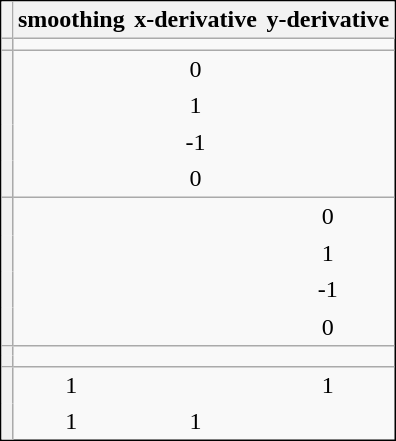<table class="wikitable" align="center" style="text-align:center;border-collapse: separate; border-spacing: 0; border-width: 1px; border-style: solid; border-color: #000; padding: 0;margin: 1em auto 1em auto">
<tr>
<th style="border-style: solid;border-width: 0 1px 1px 0"></th>
<th style="border-style: solid;border-width: 0 0 1px 0">smoothing</th>
<th style="border-style: solid;border-width: 0 0 1px 0">x-derivative</th>
<th style="border-style: solid;border-width: 0 0 1px 0">y-derivative</th>
</tr>
<tr>
<th style="border-style: solid;border-width: 0 1px 1px 0"></th>
<td style="border-style: solid;border-width: 0 0 1px 0"></td>
<td style="border-style: solid;border-width: 0 0 1px 0"></td>
<td style="border-style: solid;border-width: 0 0 1px 0"></td>
</tr>
<tr>
<th style="border-style: solid;border-width: 0 1px 0 0"></th>
<td style="border-style: none"></td>
<td style="border-style: none">0</td>
<td style="border-style: none"></td>
</tr>
<tr>
<th style="border-style: solid;border-width: 0 1px 0 0"></th>
<td style="border-style: none"></td>
<td style="border-style: none">1</td>
<td style="border-style: none"></td>
</tr>
<tr>
<th style="border-style: solid;border-width: 0 1px 0 0"></th>
<td style="border-style: none"></td>
<td style="border-style: none">-1</td>
<td style="border-style: none"></td>
</tr>
<tr>
<th style="border-style: solid;border-width: 0 1px 1px 0"></th>
<td style="border-style: solid;border-width: 0 0 1px 0"></td>
<td style="border-style: solid;border-width: 0 0 1px 0">0</td>
<td style="border-style: solid;border-width: 0 0 1px 0"></td>
</tr>
<tr>
<th style="border-style: solid;border-width: 0 1px 0 0"></th>
<td style="border-style: none"></td>
<td style="border-style: none"></td>
<td style="border-style: none">0</td>
</tr>
<tr>
<th style="border-style: solid;border-width: 0 1px 0 0"></th>
<td style="border-style: none"></td>
<td style="border-style: none"></td>
<td style="border-style: none">1</td>
</tr>
<tr>
<th style="border-style: solid;border-width: 0 1px 0 0"></th>
<td style="border-style: none"></td>
<td style="border-style: none"></td>
<td style="border-style: none">-1</td>
</tr>
<tr>
<th style="border-style: solid;border-width: 0 1px 1px 0"></th>
<td style="border-style: solid;border-width: 0 0 1px 0"></td>
<td style="border-style: solid;border-width: 0 0 1px 0"></td>
<td style="border-style: solid;border-width: 0 0 1px 0">0</td>
</tr>
<tr>
<th style="border-style: solid;border-width: 0 1px 0 0"></th>
<td style="border-style: none"></td>
<td style="border-style: none"></td>
<td style="border-style: none"></td>
</tr>
<tr>
<th style="border-style: solid;border-width: 0 1px 1px 0"></th>
<td style="border-style: solid;border-width: 0 0 1px 0"></td>
<td style="border-style: solid;border-width: 0 0 1px 0"></td>
<td style="border-style: solid;border-width: 0 0 1px 0"></td>
</tr>
<tr>
<th style="border-style: solid;border-width: 0 1px 0 0"></th>
<td style="border-style: none">1</td>
<td style="border-style: none"></td>
<td style="border-style: none">1</td>
</tr>
<tr>
<th style="border-style: solid;border-width: 0 1px 0 0"></th>
<td style="border-style: none">1</td>
<td style="border-style: none">1</td>
<td style="border-style: none"></td>
</tr>
</table>
